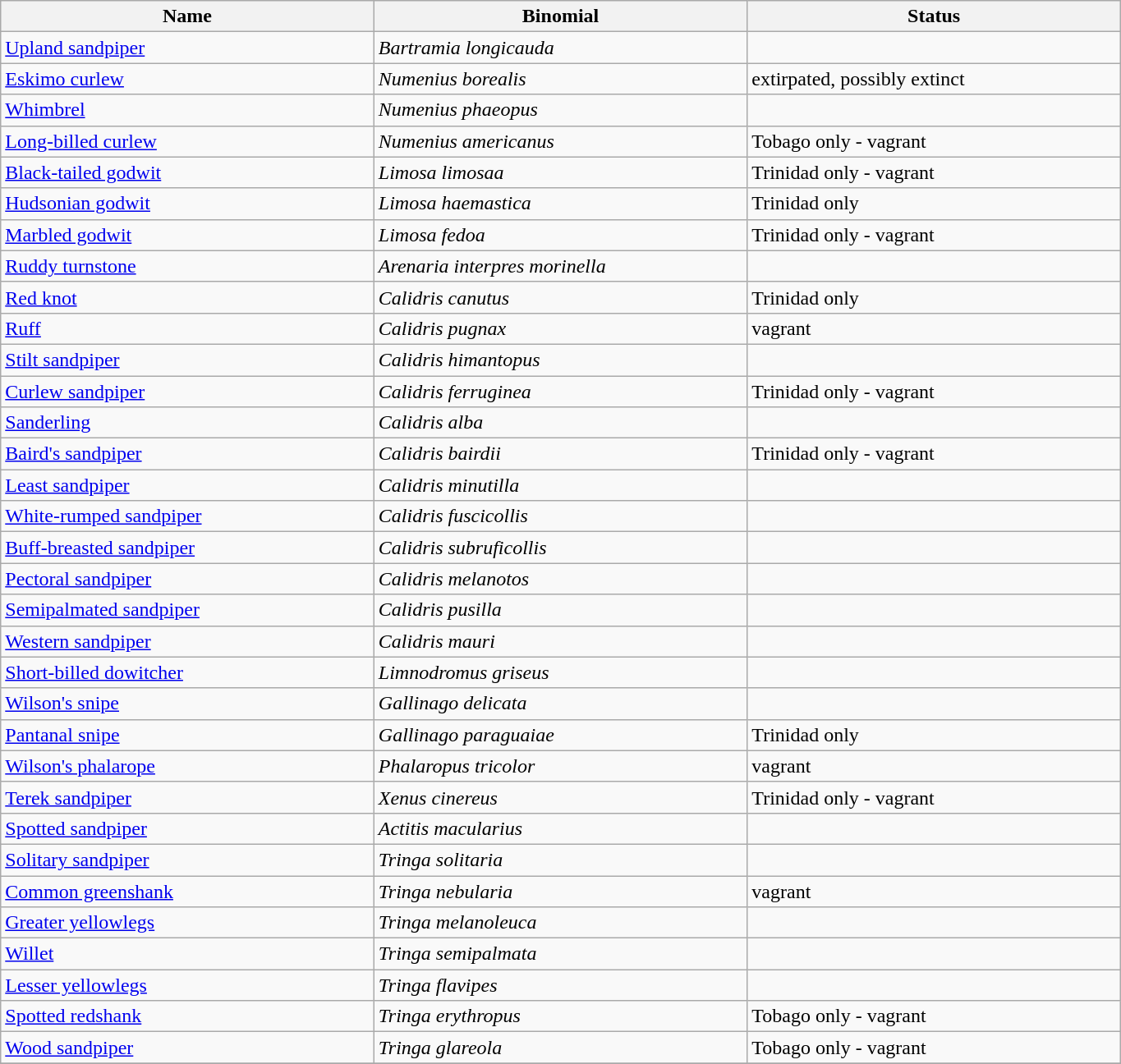<table width=72% class="wikitable">
<tr>
<th width=24%>Name</th>
<th width=24%>Binomial</th>
<th width=24%>Status</th>
</tr>
<tr>
<td><a href='#'>Upland sandpiper</a></td>
<td><em>Bartramia longicauda</em></td>
<td></td>
</tr>
<tr>
<td><a href='#'>Eskimo curlew</a></td>
<td><em>Numenius borealis</em></td>
<td>extirpated, possibly extinct</td>
</tr>
<tr>
<td><a href='#'>Whimbrel</a></td>
<td><em>Numenius phaeopus</em></td>
<td></td>
</tr>
<tr>
<td><a href='#'>Long-billed curlew</a></td>
<td><em>Numenius americanus</em></td>
<td>Tobago only - vagrant</td>
</tr>
<tr>
<td><a href='#'>Black-tailed godwit</a></td>
<td><em>Limosa limosaa</em></td>
<td>Trinidad only - vagrant</td>
</tr>
<tr>
<td><a href='#'>Hudsonian godwit</a></td>
<td><em>Limosa haemastica</em></td>
<td>Trinidad only</td>
</tr>
<tr>
<td><a href='#'>Marbled godwit</a></td>
<td><em>Limosa fedoa</em></td>
<td>Trinidad only - vagrant</td>
</tr>
<tr>
<td><a href='#'>Ruddy turnstone</a></td>
<td><em>Arenaria interpres morinella</em></td>
<td></td>
</tr>
<tr>
<td><a href='#'>Red knot</a></td>
<td><em>Calidris canutus</em></td>
<td>Trinidad only</td>
</tr>
<tr>
<td><a href='#'>Ruff</a></td>
<td><em>Calidris pugnax</em></td>
<td>vagrant</td>
</tr>
<tr>
<td><a href='#'>Stilt sandpiper</a></td>
<td><em>Calidris himantopus</em></td>
<td></td>
</tr>
<tr>
<td><a href='#'>Curlew sandpiper</a></td>
<td><em>Calidris ferruginea</em></td>
<td>Trinidad only - vagrant</td>
</tr>
<tr>
<td><a href='#'>Sanderling</a></td>
<td><em>Calidris alba</em></td>
<td></td>
</tr>
<tr>
<td><a href='#'>Baird's sandpiper</a></td>
<td><em>Calidris bairdii</em></td>
<td>Trinidad only - vagrant</td>
</tr>
<tr>
<td><a href='#'>Least sandpiper</a></td>
<td><em>Calidris minutilla</em></td>
<td></td>
</tr>
<tr>
<td><a href='#'>White-rumped sandpiper</a></td>
<td><em>Calidris fuscicollis</em></td>
<td></td>
</tr>
<tr>
<td><a href='#'>Buff-breasted sandpiper</a></td>
<td><em>Calidris subruficollis</em></td>
<td></td>
</tr>
<tr>
<td><a href='#'>Pectoral sandpiper</a></td>
<td><em>Calidris melanotos</em></td>
<td></td>
</tr>
<tr>
<td><a href='#'>Semipalmated sandpiper</a></td>
<td><em>Calidris pusilla</em></td>
<td></td>
</tr>
<tr>
<td><a href='#'>Western sandpiper</a></td>
<td><em>Calidris mauri</em></td>
<td></td>
</tr>
<tr>
<td><a href='#'>Short-billed dowitcher</a></td>
<td><em>Limnodromus griseus</em></td>
<td></td>
</tr>
<tr>
<td><a href='#'>Wilson's snipe</a></td>
<td><em>Gallinago delicata</em></td>
<td></td>
</tr>
<tr>
<td><a href='#'>Pantanal snipe</a></td>
<td><em>Gallinago paraguaiae</em></td>
<td>Trinidad only</td>
</tr>
<tr>
<td><a href='#'>Wilson's phalarope</a></td>
<td><em>Phalaropus tricolor</em></td>
<td>vagrant</td>
</tr>
<tr>
<td><a href='#'>Terek sandpiper</a></td>
<td><em>Xenus cinereus</em></td>
<td>Trinidad only - vagrant</td>
</tr>
<tr>
<td><a href='#'>Spotted sandpiper</a></td>
<td><em>Actitis macularius</em></td>
<td></td>
</tr>
<tr>
<td><a href='#'>Solitary sandpiper</a></td>
<td><em>Tringa solitaria</em></td>
<td></td>
</tr>
<tr>
<td><a href='#'>Common greenshank</a></td>
<td><em>Tringa nebularia</em></td>
<td>vagrant</td>
</tr>
<tr>
<td><a href='#'>Greater yellowlegs</a></td>
<td><em>Tringa melanoleuca</em></td>
<td></td>
</tr>
<tr>
<td><a href='#'>Willet</a></td>
<td><em>Tringa semipalmata</em></td>
<td></td>
</tr>
<tr>
<td><a href='#'>Lesser yellowlegs</a></td>
<td><em>Tringa flavipes</em></td>
<td></td>
</tr>
<tr>
<td><a href='#'>Spotted redshank</a></td>
<td><em>Tringa erythropus</em></td>
<td>Tobago only - vagrant</td>
</tr>
<tr>
<td><a href='#'>Wood sandpiper</a></td>
<td><em>Tringa glareola</em></td>
<td>Tobago only - vagrant</td>
</tr>
<tr>
</tr>
</table>
